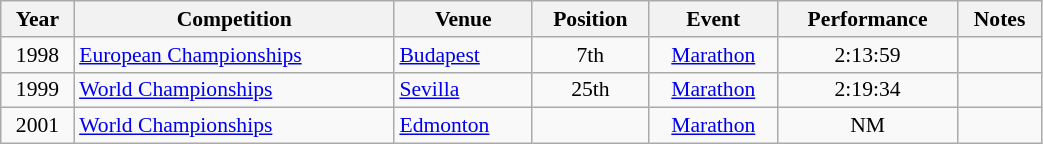<table class="wikitable" width=55% style="font-size:90%; text-align:center;">
<tr>
<th>Year</th>
<th>Competition</th>
<th>Venue</th>
<th>Position</th>
<th>Event</th>
<th>Performance</th>
<th>Notes</th>
</tr>
<tr>
<td>1998</td>
<td align=left><a href='#'>European Championships</a></td>
<td align=left> <a href='#'>Budapest</a></td>
<td>7th</td>
<td><a href='#'>Marathon</a></td>
<td>2:13:59</td>
<td></td>
</tr>
<tr>
<td>1999</td>
<td align=left><a href='#'>World Championships</a></td>
<td align=left> <a href='#'>Sevilla</a></td>
<td>25th</td>
<td><a href='#'>Marathon</a></td>
<td>2:19:34</td>
<td></td>
</tr>
<tr>
<td>2001</td>
<td align=left><a href='#'>World Championships</a></td>
<td align=left> <a href='#'>Edmonton</a></td>
<td></td>
<td><a href='#'>Marathon</a></td>
<td>NM</td>
<td></td>
</tr>
</table>
